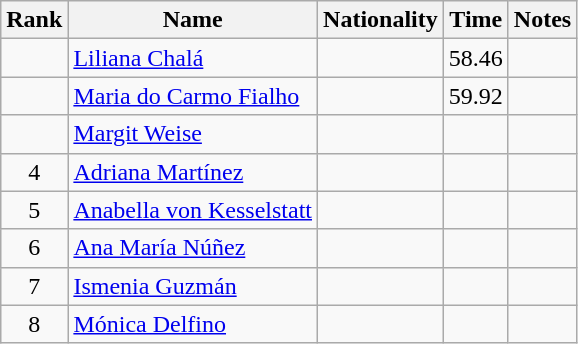<table class="wikitable sortable" style="text-align:center">
<tr>
<th>Rank</th>
<th>Name</th>
<th>Nationality</th>
<th>Time</th>
<th>Notes</th>
</tr>
<tr>
<td></td>
<td align=left><a href='#'>Liliana Chalá</a></td>
<td align=left></td>
<td>58.46</td>
<td></td>
</tr>
<tr>
<td></td>
<td align=left><a href='#'>Maria do Carmo Fialho</a></td>
<td align=left></td>
<td>59.92</td>
<td></td>
</tr>
<tr>
<td></td>
<td align=left><a href='#'>Margit Weise</a></td>
<td align=left></td>
<td></td>
<td></td>
</tr>
<tr>
<td>4</td>
<td align=left><a href='#'>Adriana Martínez</a></td>
<td align=left></td>
<td></td>
<td></td>
</tr>
<tr>
<td>5</td>
<td align=left><a href='#'>Anabella von Kesselstatt</a></td>
<td align=left></td>
<td></td>
<td></td>
</tr>
<tr>
<td>6</td>
<td align=left><a href='#'>Ana María Núñez</a></td>
<td align=left></td>
<td></td>
<td></td>
</tr>
<tr>
<td>7</td>
<td align=left><a href='#'>Ismenia Guzmán</a></td>
<td align=left></td>
<td></td>
<td></td>
</tr>
<tr>
<td>8</td>
<td align=left><a href='#'>Mónica Delfino</a></td>
<td align=left></td>
<td></td>
<td></td>
</tr>
</table>
